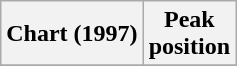<table class="wikitable plainrowheaders">
<tr>
<th scope="col">Chart (1997)</th>
<th scope="col">Peak<br>position</th>
</tr>
<tr>
</tr>
</table>
